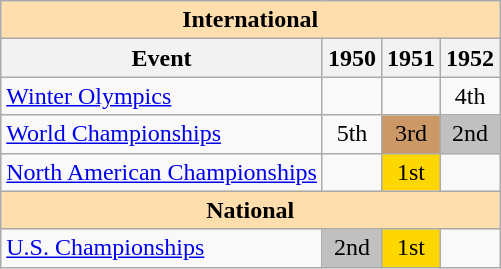<table class="wikitable" style="text-align:center">
<tr>
<th style="background-color: #ffdead; " colspan=4 align=center><strong>International</strong></th>
</tr>
<tr>
<th>Event</th>
<th>1950</th>
<th>1951</th>
<th>1952</th>
</tr>
<tr>
<td align=left><a href='#'>Winter Olympics</a></td>
<td></td>
<td></td>
<td>4th</td>
</tr>
<tr>
<td align=left><a href='#'>World Championships</a></td>
<td>5th</td>
<td bgcolor=cc9966>3rd</td>
<td bgcolor=silver>2nd</td>
</tr>
<tr>
<td align=left><a href='#'>North American Championships</a></td>
<td></td>
<td bgcolor=gold>1st</td>
<td></td>
</tr>
<tr>
<th style="background-color: #ffdead; " colspan=4 align=center><strong>National</strong></th>
</tr>
<tr>
<td align=left><a href='#'>U.S. Championships</a></td>
<td bgcolor=silver>2nd</td>
<td bgcolor=gold>1st</td>
<td></td>
</tr>
</table>
